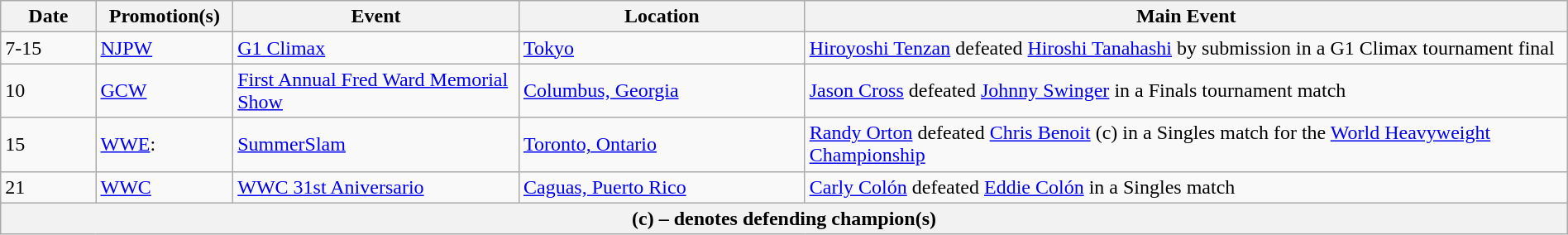<table class="wikitable" style="width:100%;">
<tr>
<th width="5%">Date</th>
<th width="5%">Promotion(s)</th>
<th width="15%">Event</th>
<th width="15%">Location</th>
<th width="40%">Main Event</th>
</tr>
<tr>
<td>7-15</td>
<td><a href='#'>NJPW</a></td>
<td><a href='#'>G1 Climax</a></td>
<td><a href='#'>Tokyo</a></td>
<td><a href='#'>Hiroyoshi Tenzan</a> defeated <a href='#'>Hiroshi Tanahashi</a> by submission in a G1 Climax tournament final</td>
</tr>
<tr>
<td>10</td>
<td><a href='#'>GCW</a></td>
<td><a href='#'>First Annual Fred Ward Memorial Show</a></td>
<td><a href='#'>Columbus, Georgia</a></td>
<td><a href='#'>Jason Cross</a> defeated <a href='#'>Johnny Swinger</a> in a Finals tournament match</td>
</tr>
<tr>
<td>15</td>
<td><a href='#'>WWE</a>:<br></td>
<td><a href='#'>SummerSlam</a></td>
<td><a href='#'>Toronto, Ontario</a></td>
<td><a href='#'>Randy Orton</a> defeated <a href='#'>Chris Benoit</a> (c) in a Singles match for the <a href='#'>World Heavyweight Championship</a></td>
</tr>
<tr>
<td>21</td>
<td><a href='#'>WWC</a></td>
<td><a href='#'>WWC 31st Aniversario</a></td>
<td><a href='#'>Caguas, Puerto Rico</a></td>
<td><a href='#'>Carly Colón</a> defeated <a href='#'>Eddie Colón</a> in a Singles match</td>
</tr>
<tr>
<th colspan="5">(c) – denotes defending champion(s)</th>
</tr>
</table>
